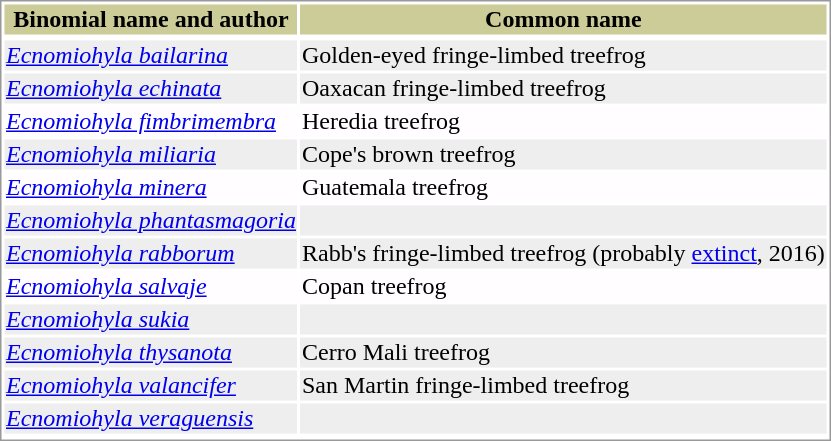<table style="text-align:left; border:1px solid #999999; ">
<tr style="background:#CCCC99; text-align: center; ">
<th>Binomial name and author</th>
<th>Common name</th>
</tr>
<tr>
</tr>
<tr style="background:#EEEEEE;">
<td><em><a href='#'>Ecnomiohyla bailarina</a></em> </td>
<td>Golden-eyed fringe-limbed treefrog</td>
</tr>
<tr style="background:#EEEEEE;">
<td><em><a href='#'>Ecnomiohyla echinata</a></em> </td>
<td>Oaxacan fringe-limbed treefrog</td>
</tr>
<tr style="background:#FFFDFF;">
<td><em><a href='#'>Ecnomiohyla fimbrimembra</a></em> </td>
<td>Heredia treefrog</td>
</tr>
<tr style="background:#EEEEEE;">
<td><em><a href='#'>Ecnomiohyla miliaria</a></em> </td>
<td>Cope's brown treefrog</td>
</tr>
<tr style="background:#FFFDFF;">
<td><em><a href='#'>Ecnomiohyla minera</a></em> </td>
<td>Guatemala treefrog</td>
</tr>
<tr style="background:#EEEEEE;">
<td><em><a href='#'>Ecnomiohyla phantasmagoria</a></em> </td>
<td></td>
</tr>
<tr style="background:#EEEEEE;">
<td><em><a href='#'>Ecnomiohyla rabborum</a></em> </td>
<td>Rabb's fringe-limbed treefrog (probably <a href='#'>extinct</a>, 2016)</td>
</tr>
<tr style="background:#FFFDFF;">
<td><em><a href='#'>Ecnomiohyla salvaje</a></em> </td>
<td>Copan treefrog</td>
</tr>
<tr style="background:#EEEEEE;">
<td><em><a href='#'>Ecnomiohyla sukia</a></em> </td>
<td></td>
</tr>
<tr style="background:#EEEEEE;">
<td><em><a href='#'>Ecnomiohyla thysanota</a></em> </td>
<td>Cerro Mali treefrog</td>
</tr>
<tr style="background:#EEEEEE;">
<td><em><a href='#'>Ecnomiohyla valancifer</a></em> </td>
<td>San Martin fringe-limbed treefrog</td>
</tr>
<tr style="background:#EEEEEE;">
<td><em><a href='#'>Ecnomiohyla veraguensis</a></em> </td>
<td></td>
</tr>
<tr>
</tr>
</table>
